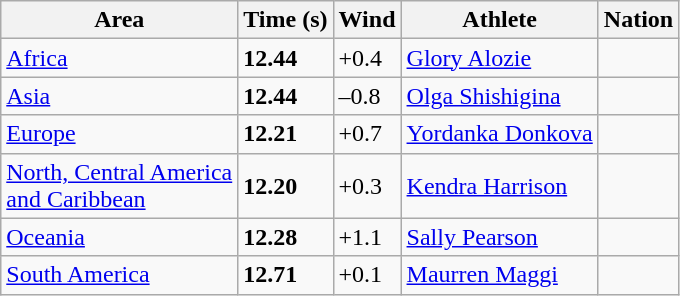<table class="wikitable">
<tr>
<th>Area</th>
<th>Time (s)</th>
<th>Wind</th>
<th>Athlete</th>
<th>Nation</th>
</tr>
<tr>
<td><a href='#'>Africa</a> </td>
<td><strong>12.44</strong></td>
<td>+0.4</td>
<td><a href='#'>Glory Alozie</a></td>
<td></td>
</tr>
<tr>
<td><a href='#'>Asia</a> </td>
<td><strong>12.44</strong></td>
<td>–0.8</td>
<td><a href='#'>Olga Shishigina</a></td>
<td></td>
</tr>
<tr>
<td><a href='#'>Europe</a> </td>
<td><strong>12.21</strong></td>
<td>+0.7</td>
<td><a href='#'>Yordanka Donkova</a></td>
<td></td>
</tr>
<tr>
<td><a href='#'>North, Central America<br> and Caribbean</a> </td>
<td><strong>12.20</strong> </td>
<td>+0.3</td>
<td><a href='#'>Kendra Harrison</a></td>
<td></td>
</tr>
<tr>
<td><a href='#'>Oceania</a> </td>
<td><strong>12.28</strong></td>
<td>+1.1</td>
<td><a href='#'>Sally Pearson</a></td>
<td></td>
</tr>
<tr>
<td><a href='#'>South America</a> </td>
<td><strong>12.71</strong></td>
<td>+0.1</td>
<td><a href='#'>Maurren Maggi</a></td>
<td></td>
</tr>
</table>
